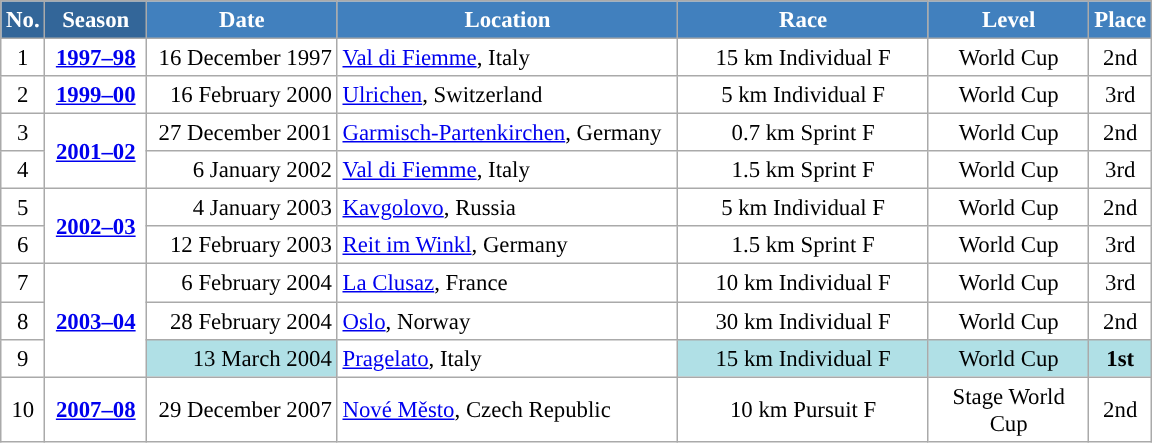<table class="wikitable sortable" style="font-size:95%; text-align:center; border:grey solid 1px; border-collapse:collapse; background:#ffffff;">
<tr style="background:#efefef;">
<th style="background-color:#369; color:white;">No.</th>
<th style="background-color:#369; color:white;">Season</th>
<th style="background-color:#4180be; color:white; width:120px;">Date</th>
<th style="background-color:#4180be; color:white; width:220px;">Location</th>
<th style="background-color:#4180be; color:white; width:160px;">Race</th>
<th style="background-color:#4180be; color:white; width:100px;">Level</th>
<th style="background-color:#4180be; color:white;">Place</th>
</tr>
<tr>
<td align=center>1</td>
<td rowspan=1 align=center><strong> <a href='#'>1997–98</a> </strong></td>
<td align=right>16 December 1997</td>
<td align=left> <a href='#'>Val di Fiemme</a>, Italy</td>
<td>15 km Individual F</td>
<td>World Cup</td>
<td>2nd</td>
</tr>
<tr>
<td align=center>2</td>
<td rowspan=1 align=center><strong> <a href='#'>1999–00</a> </strong></td>
<td align=right>16 February 2000</td>
<td align=left> <a href='#'>Ulrichen</a>, Switzerland</td>
<td>5 km Individual F</td>
<td>World Cup</td>
<td>3rd</td>
</tr>
<tr>
<td align=center>3</td>
<td rowspan=2 align=center><strong> <a href='#'>2001–02</a> </strong></td>
<td align=right>27 December 2001</td>
<td align=left> <a href='#'>Garmisch-Partenkirchen</a>, Germany</td>
<td>0.7 km Sprint F</td>
<td>World Cup</td>
<td>2nd</td>
</tr>
<tr>
<td align=center>4</td>
<td align=right>6 January 2002</td>
<td align=left> <a href='#'>Val di Fiemme</a>, Italy</td>
<td>1.5 km Sprint F</td>
<td>World Cup</td>
<td>3rd</td>
</tr>
<tr>
<td align=center>5</td>
<td rowspan=2 align=center><strong> <a href='#'>2002–03</a> </strong></td>
<td align=right>4 January 2003</td>
<td align=left> <a href='#'>Kavgolovo</a>, Russia</td>
<td>5 km Individual F</td>
<td>World Cup</td>
<td>2nd</td>
</tr>
<tr>
<td align=center>6</td>
<td align=right>12 February 2003</td>
<td align=left> <a href='#'>Reit im Winkl</a>, Germany</td>
<td>1.5 km Sprint F</td>
<td>World Cup</td>
<td>3rd</td>
</tr>
<tr>
<td align=center>7</td>
<td rowspan=3 align=center><strong> <a href='#'>2003–04</a> </strong></td>
<td align=right>6 February 2004</td>
<td align=left> <a href='#'>La Clusaz</a>, France</td>
<td>10 km Individual F</td>
<td>World Cup</td>
<td>3rd</td>
</tr>
<tr>
<td align=center>8</td>
<td align=right>28 February 2004</td>
<td align=left> <a href='#'>Oslo</a>, Norway</td>
<td>30 km Individual F</td>
<td>World Cup</td>
<td>2nd</td>
</tr>
<tr>
<td align=center>9</td>
<td bgcolor="#BOEOE6" align=right>13 March 2004</td>
<td align=left> <a href='#'>Pragelato</a>, Italy</td>
<td bgcolor="#BOEOE6">15 km Individual F</td>
<td bgcolor="#BOEOE6">World Cup</td>
<td bgcolor="#BOEOE6"><strong>1st</strong></td>
</tr>
<tr>
<td align=center>10</td>
<td rowspan=1 align=center><strong> <a href='#'>2007–08</a> </strong></td>
<td align=right>29 December 2007</td>
<td align=left> <a href='#'>Nové Město</a>, Czech Republic</td>
<td>10 km Pursuit F</td>
<td>Stage World Cup</td>
<td>2nd</td>
</tr>
</table>
